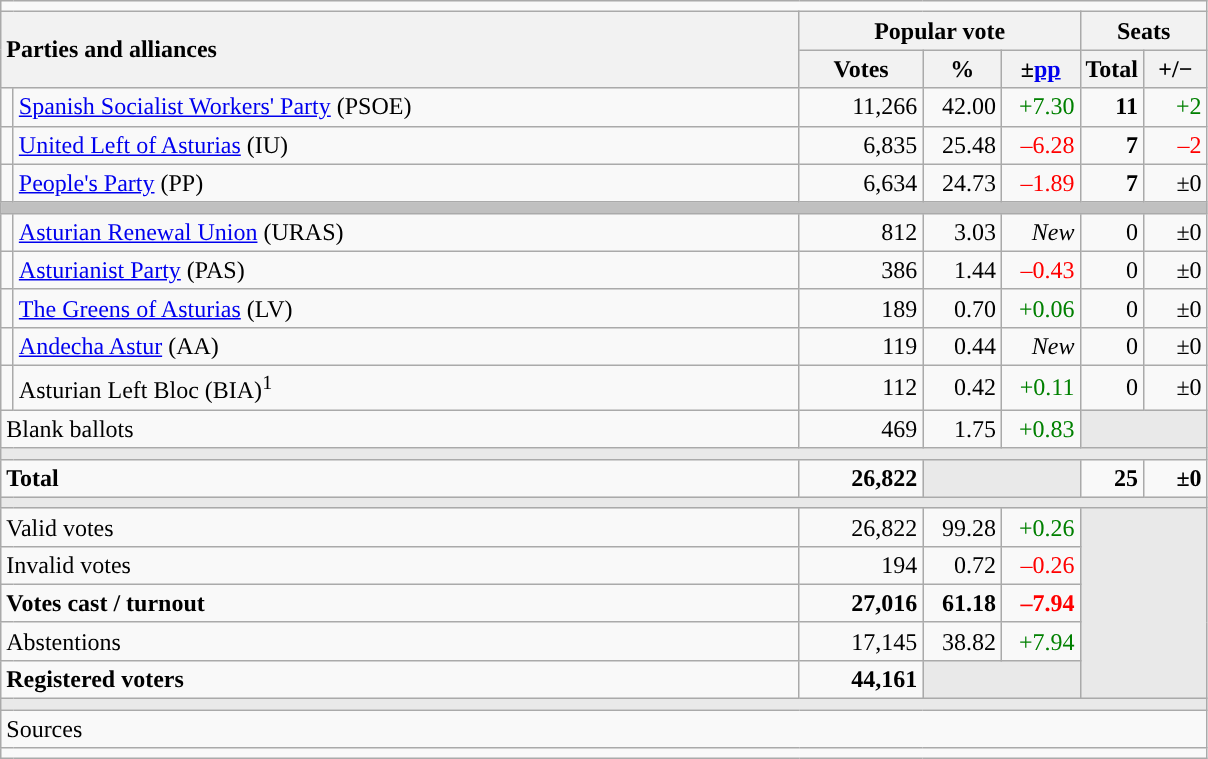<table class="wikitable" style="text-align:right;">
<tr>
<td colspan="7"></td>
</tr>
<tr>
<th style="text-align:left;" rowspan="2" colspan="2" width="525">Parties and alliances</th>
<th colspan="3">Popular vote</th>
<th colspan="2">Seats</th>
</tr>
<tr>
<th width="75">Votes</th>
<th width="45">%</th>
<th width="45">±<a href='#'>pp</a></th>
<th width="35">Total</th>
<th width="35">+/−</th>
</tr>
<tr>
<td width="1" style="color:inherit;background:"></td>
<td align="left"><a href='#'>Spanish Socialist Workers' Party</a> (PSOE)</td>
<td>11,266</td>
<td>42.00</td>
<td style="color:green;">+7.30</td>
<td><strong>11</strong></td>
<td style="color:green;">+2</td>
</tr>
<tr>
<td style="color:inherit;background:"></td>
<td align="left"><a href='#'>United Left of Asturias</a> (IU)</td>
<td>6,835</td>
<td>25.48</td>
<td style="color:red;">–6.28</td>
<td><strong>7</strong></td>
<td style="color:red;">–2</td>
</tr>
<tr>
<td style="color:inherit;background:"></td>
<td align="left"><a href='#'>People's Party</a> (PP)</td>
<td>6,634</td>
<td>24.73</td>
<td style="color:red;">–1.89</td>
<td><strong>7</strong></td>
<td>±0</td>
</tr>
<tr>
<td colspan="7" bgcolor="#C0C0C0"></td>
</tr>
<tr>
<td style="color:inherit;background:"></td>
<td align="left"><a href='#'>Asturian Renewal Union</a> (URAS)</td>
<td>812</td>
<td>3.03</td>
<td><em>New</em></td>
<td>0</td>
<td>±0</td>
</tr>
<tr>
<td style="color:inherit;background:"></td>
<td align="left"><a href='#'>Asturianist Party</a> (PAS)</td>
<td>386</td>
<td>1.44</td>
<td style="color:red;">–0.43</td>
<td>0</td>
<td>±0</td>
</tr>
<tr>
<td style="color:inherit;background:"></td>
<td align="left"><a href='#'>The Greens of Asturias</a> (LV)</td>
<td>189</td>
<td>0.70</td>
<td style="color:green;">+0.06</td>
<td>0</td>
<td>±0</td>
</tr>
<tr>
<td style="color:inherit;background:"></td>
<td align="left"><a href='#'>Andecha Astur</a> (AA)</td>
<td>119</td>
<td>0.44</td>
<td><em>New</em></td>
<td>0</td>
<td>±0</td>
</tr>
<tr>
<td style="color:inherit;background:"></td>
<td align="left">Asturian Left Bloc (BIA)<sup>1</sup></td>
<td>112</td>
<td>0.42</td>
<td style="color:green;">+0.11</td>
<td>0</td>
<td>±0</td>
</tr>
<tr>
<td align="left" colspan="2">Blank ballots</td>
<td>469</td>
<td>1.75</td>
<td style="color:green;">+0.83</td>
<td bgcolor="#E9E9E9" colspan="2"></td>
</tr>
<tr>
<td colspan="7" bgcolor="#E9E9E9"></td>
</tr>
<tr style="font-weight:bold;">
<td align="left" colspan="2">Total</td>
<td>26,822</td>
<td bgcolor="#E9E9E9" colspan="2"></td>
<td>25</td>
<td>±0</td>
</tr>
<tr>
<td colspan="7" bgcolor="#E9E9E9"></td>
</tr>
<tr>
<td align="left" colspan="2">Valid votes</td>
<td>26,822</td>
<td>99.28</td>
<td style="color:green;">+0.26</td>
<td bgcolor="#E9E9E9" colspan="2" rowspan="5"></td>
</tr>
<tr>
<td align="left" colspan="2">Invalid votes</td>
<td>194</td>
<td>0.72</td>
<td style="color:red;">–0.26</td>
</tr>
<tr style="font-weight:bold;">
<td align="left" colspan="2">Votes cast / turnout</td>
<td>27,016</td>
<td>61.18</td>
<td style="color:red;">–7.94</td>
</tr>
<tr>
<td align="left" colspan="2">Abstentions</td>
<td>17,145</td>
<td>38.82</td>
<td style="color:green;">+7.94</td>
</tr>
<tr style="font-weight:bold;">
<td align="left" colspan="2">Registered voters</td>
<td>44,161</td>
<td bgcolor="#E9E9E9" colspan="2"></td>
</tr>
<tr>
<td colspan="7" bgcolor="#E9E9E9"></td>
</tr>
<tr>
<td align="left" colspan="7">Sources</td>
</tr>
<tr>
<td colspan="7" style="text-align:left; max-width:790px;"></td>
</tr>
</table>
